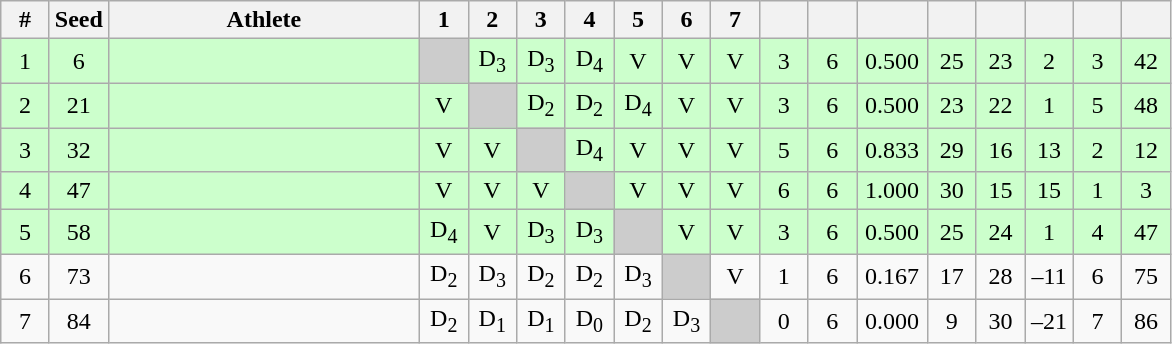<table class="wikitable" style="text-align:center">
<tr>
<th width="25">#</th>
<th width="25">Seed</th>
<th width="200">Athlete</th>
<th width="25">1</th>
<th width="25">2</th>
<th width="25">3</th>
<th width="25">4</th>
<th width="25">5</th>
<th width="25">6</th>
<th width="25">7</th>
<th width="25"></th>
<th width="25"></th>
<th width="40"></th>
<th width="25"></th>
<th width="25"></th>
<th width="25"></th>
<th width="25"></th>
<th width="25"></th>
</tr>
<tr bgcolor="#ccffcc">
<td>1</td>
<td>6</td>
<td align=left></td>
<td bgcolor="#cccccc"></td>
<td>D<sub>3</sub></td>
<td>D<sub>3</sub></td>
<td>D<sub>4</sub></td>
<td>V</td>
<td>V</td>
<td>V</td>
<td>3</td>
<td>6</td>
<td>0.500</td>
<td>25</td>
<td>23</td>
<td>2</td>
<td>3</td>
<td>42</td>
</tr>
<tr bgcolor="#ccffcc">
<td>2</td>
<td>21</td>
<td align=left></td>
<td>V</td>
<td bgcolor="#cccccc"></td>
<td>D<sub>2</sub></td>
<td>D<sub>2</sub></td>
<td>D<sub>4</sub></td>
<td>V</td>
<td>V</td>
<td>3</td>
<td>6</td>
<td>0.500</td>
<td>23</td>
<td>22</td>
<td>1</td>
<td>5</td>
<td>48</td>
</tr>
<tr bgcolor="#ccffcc">
<td>3</td>
<td>32</td>
<td align=left></td>
<td>V</td>
<td>V</td>
<td bgcolor="#cccccc"></td>
<td>D<sub>4</sub></td>
<td>V</td>
<td>V</td>
<td>V</td>
<td>5</td>
<td>6</td>
<td>0.833</td>
<td>29</td>
<td>16</td>
<td>13</td>
<td>2</td>
<td>12</td>
</tr>
<tr bgcolor="#ccffcc">
<td>4</td>
<td>47</td>
<td align=left></td>
<td>V</td>
<td>V</td>
<td>V</td>
<td bgcolor="#cccccc"></td>
<td>V</td>
<td>V</td>
<td>V</td>
<td>6</td>
<td>6</td>
<td>1.000</td>
<td>30</td>
<td>15</td>
<td>15</td>
<td>1</td>
<td>3</td>
</tr>
<tr bgcolor="#ccffcc">
<td>5</td>
<td>58</td>
<td align=left></td>
<td>D<sub>4</sub></td>
<td>V</td>
<td>D<sub>3</sub></td>
<td>D<sub>3</sub></td>
<td bgcolor="#cccccc"></td>
<td>V</td>
<td>V</td>
<td>3</td>
<td>6</td>
<td>0.500</td>
<td>25</td>
<td>24</td>
<td>1</td>
<td>4</td>
<td>47</td>
</tr>
<tr>
<td>6</td>
<td>73</td>
<td align=left></td>
<td>D<sub>2</sub></td>
<td>D<sub>3</sub></td>
<td>D<sub>2</sub></td>
<td>D<sub>2</sub></td>
<td>D<sub>3</sub></td>
<td bgcolor="#cccccc"></td>
<td>V</td>
<td>1</td>
<td>6</td>
<td>0.167</td>
<td>17</td>
<td>28</td>
<td>–11</td>
<td>6</td>
<td>75</td>
</tr>
<tr>
<td>7</td>
<td>84</td>
<td align=left></td>
<td>D<sub>2</sub></td>
<td>D<sub>1</sub></td>
<td>D<sub>1</sub></td>
<td>D<sub>0</sub></td>
<td>D<sub>2</sub></td>
<td>D<sub>3</sub></td>
<td bgcolor="#cccccc"></td>
<td>0</td>
<td>6</td>
<td>0.000</td>
<td>9</td>
<td>30</td>
<td>–21</td>
<td>7</td>
<td>86</td>
</tr>
</table>
